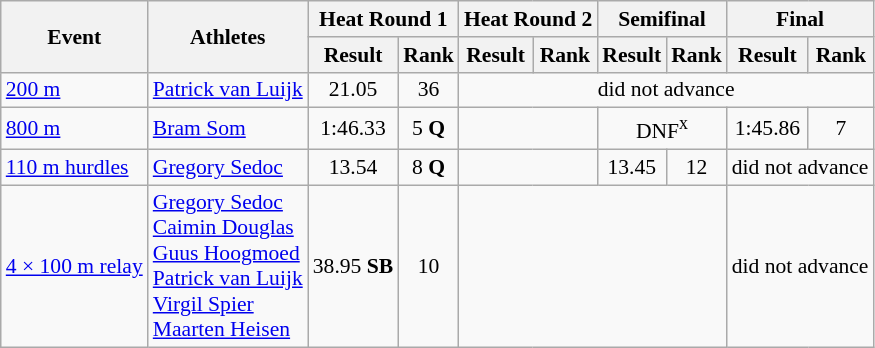<table class="wikitable" border="1" style="font-size:90%">
<tr>
<th rowspan="2">Event</th>
<th rowspan="2">Athletes</th>
<th colspan="2">Heat Round 1</th>
<th colspan="2">Heat Round 2</th>
<th colspan="2">Semifinal</th>
<th colspan="2">Final</th>
</tr>
<tr>
<th>Result</th>
<th>Rank</th>
<th>Result</th>
<th>Rank</th>
<th>Result</th>
<th>Rank</th>
<th>Result</th>
<th>Rank</th>
</tr>
<tr>
<td><a href='#'>200 m</a></td>
<td><a href='#'>Patrick van Luijk</a></td>
<td align=center>21.05</td>
<td align=center>36</td>
<td align=center colspan=6>did not advance</td>
</tr>
<tr>
<td><a href='#'>800 m</a></td>
<td><a href='#'>Bram Som</a></td>
<td align=center>1:46.33</td>
<td align=center>5 <strong>Q</strong></td>
<td align=center colspan=2></td>
<td align=center colspan=2>DNF<sup>x</sup></td>
<td align=center>1:45.86</td>
<td align=center>7</td>
</tr>
<tr>
<td><a href='#'>110 m hurdles</a></td>
<td><a href='#'>Gregory Sedoc</a></td>
<td align=center>13.54</td>
<td align=center>8 <strong>Q</strong></td>
<td align=center colspan=2></td>
<td align=center>13.45</td>
<td align=center>12</td>
<td align=center colspan=2>did not advance</td>
</tr>
<tr>
<td><a href='#'>4 × 100 m relay</a></td>
<td><a href='#'>Gregory Sedoc</a><br><a href='#'>Caimin Douglas</a><br><a href='#'>Guus Hoogmoed</a><br><a href='#'>Patrick van Luijk</a><br><a href='#'>Virgil Spier</a><br><a href='#'>Maarten Heisen</a></td>
<td align=center>38.95 <strong>SB</strong></td>
<td align=center>10</td>
<td align=center colspan="4"></td>
<td align=center colspan=2>did not advance</td>
</tr>
</table>
